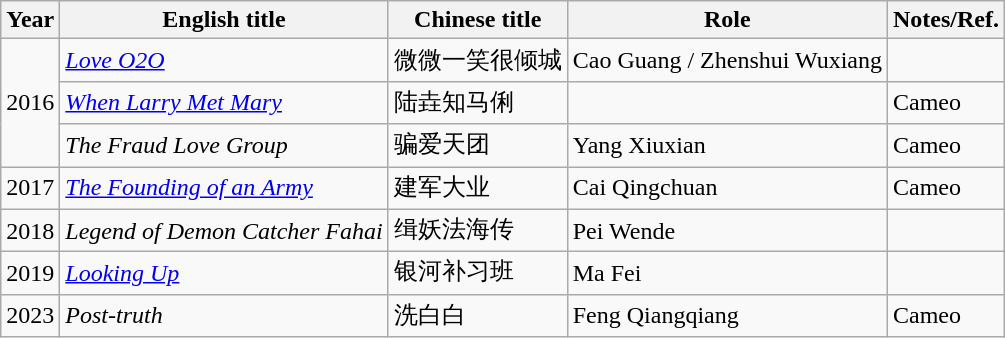<table class="wikitable">
<tr>
<th>Year</th>
<th>English title</th>
<th>Chinese title</th>
<th>Role</th>
<th>Notes/Ref.</th>
</tr>
<tr>
<td rowspan=3>2016</td>
<td><em><a href='#'>Love O2O</a></em></td>
<td>微微一笑很倾城</td>
<td>Cao Guang / Zhenshui Wuxiang</td>
<td></td>
</tr>
<tr>
<td><em><a href='#'>When Larry Met Mary</a></em></td>
<td>陆垚知马俐</td>
<td></td>
<td>Cameo</td>
</tr>
<tr>
<td><em>The Fraud Love Group</em></td>
<td>骗爱天团</td>
<td>Yang Xiuxian</td>
<td> Cameo</td>
</tr>
<tr>
<td>2017</td>
<td><em><a href='#'>The Founding of an Army</a></em></td>
<td>建军大业</td>
<td>Cai Qingchuan</td>
<td> Cameo</td>
</tr>
<tr>
<td>2018</td>
<td><em>Legend of Demon Catcher Fahai</em></td>
<td>缉妖法海传</td>
<td>Pei Wende</td>
<td></td>
</tr>
<tr>
<td>2019</td>
<td><em><a href='#'>Looking Up</a></em></td>
<td>银河补习班</td>
<td>Ma Fei</td>
<td></td>
</tr>
<tr>
<td>2023</td>
<td><em>Post-truth</em></td>
<td>洗白白</td>
<td>Feng Qiangqiang</td>
<td>Cameo</td>
</tr>
</table>
